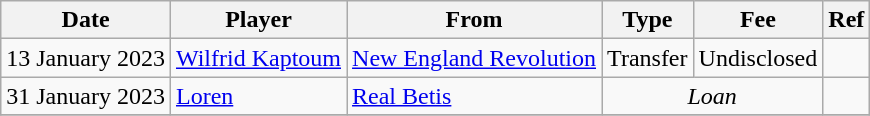<table class="wikitable">
<tr>
<th>Date</th>
<th>Player</th>
<th>From</th>
<th>Type</th>
<th>Fee</th>
<th>Ref</th>
</tr>
<tr>
<td>13 January 2023</td>
<td> <a href='#'>Wilfrid Kaptoum</a></td>
<td> <a href='#'>New England Revolution</a></td>
<td align=center>Transfer</td>
<td align=center>Undisclosed</td>
<td align=center></td>
</tr>
<tr>
<td>31 January 2023</td>
<td> <a href='#'>Loren</a></td>
<td><a href='#'>Real Betis</a></td>
<td colspan=2 align=center><em>Loan</em></td>
<td align=center></td>
</tr>
<tr>
</tr>
</table>
